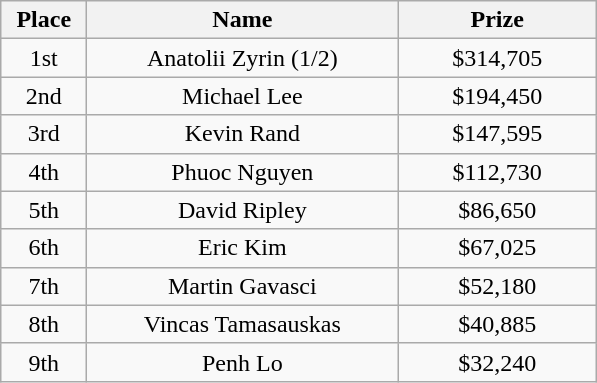<table class="wikitable">
<tr>
<th width="50">Place</th>
<th width="200">Name</th>
<th width="125">Prize</th>
</tr>
<tr>
<td align = "center">1st</td>
<td align = "center">Anatolii Zyrin (1/2)</td>
<td align="center">$314,705</td>
</tr>
<tr>
<td align = "center">2nd</td>
<td align = "center">Michael Lee</td>
<td align="center">$194,450</td>
</tr>
<tr>
<td align = "center">3rd</td>
<td align = "center">Kevin Rand</td>
<td align="center">$147,595</td>
</tr>
<tr>
<td align = "center">4th</td>
<td align = "center">Phuoc Nguyen</td>
<td align="center">$112,730</td>
</tr>
<tr>
<td align = "center">5th</td>
<td align = "center">David Ripley</td>
<td align="center">$86,650</td>
</tr>
<tr>
<td align = "center">6th</td>
<td align = "center">Eric Kim</td>
<td align="center">$67,025</td>
</tr>
<tr>
<td align = "center">7th</td>
<td align = "center">Martin Gavasci</td>
<td align="center">$52,180</td>
</tr>
<tr>
<td align = "center">8th</td>
<td align = "center">Vincas Tamasauskas</td>
<td align="center">$40,885</td>
</tr>
<tr>
<td align = "center">9th</td>
<td align = "center">Penh Lo</td>
<td align="center">$32,240</td>
</tr>
</table>
